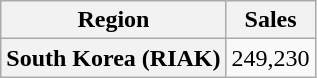<table class="wikitable plainrowheaders">
<tr>
<th>Region</th>
<th>Sales</th>
</tr>
<tr>
<th scope="row">South Korea (RIAK)</th>
<td>249,230</td>
</tr>
</table>
